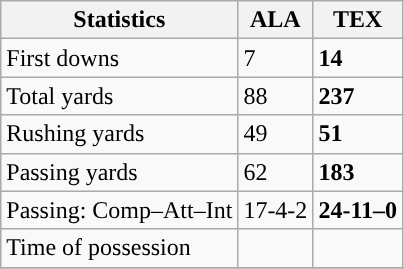<table class="wikitable" style="float: left;">
<tr>
<th>Statistics</th>
<th>ALA</th>
<th>TEX</th>
</tr>
<tr>
<td>First downs</td>
<td>7</td>
<td><strong>14</strong></td>
</tr>
<tr>
<td>Total yards</td>
<td>88</td>
<td><strong>237</strong></td>
</tr>
<tr>
<td>Rushing yards</td>
<td>49</td>
<td><strong>51</strong></td>
</tr>
<tr>
<td>Passing yards</td>
<td>62</td>
<td><strong>183</strong></td>
</tr>
<tr>
<td>Passing: Comp–Att–Int</td>
<td>17-4-2</td>
<td><strong>24-11–0</strong></td>
</tr>
<tr>
<td>Time of possession</td>
<td></td>
<td></td>
</tr>
<tr>
</tr>
</table>
